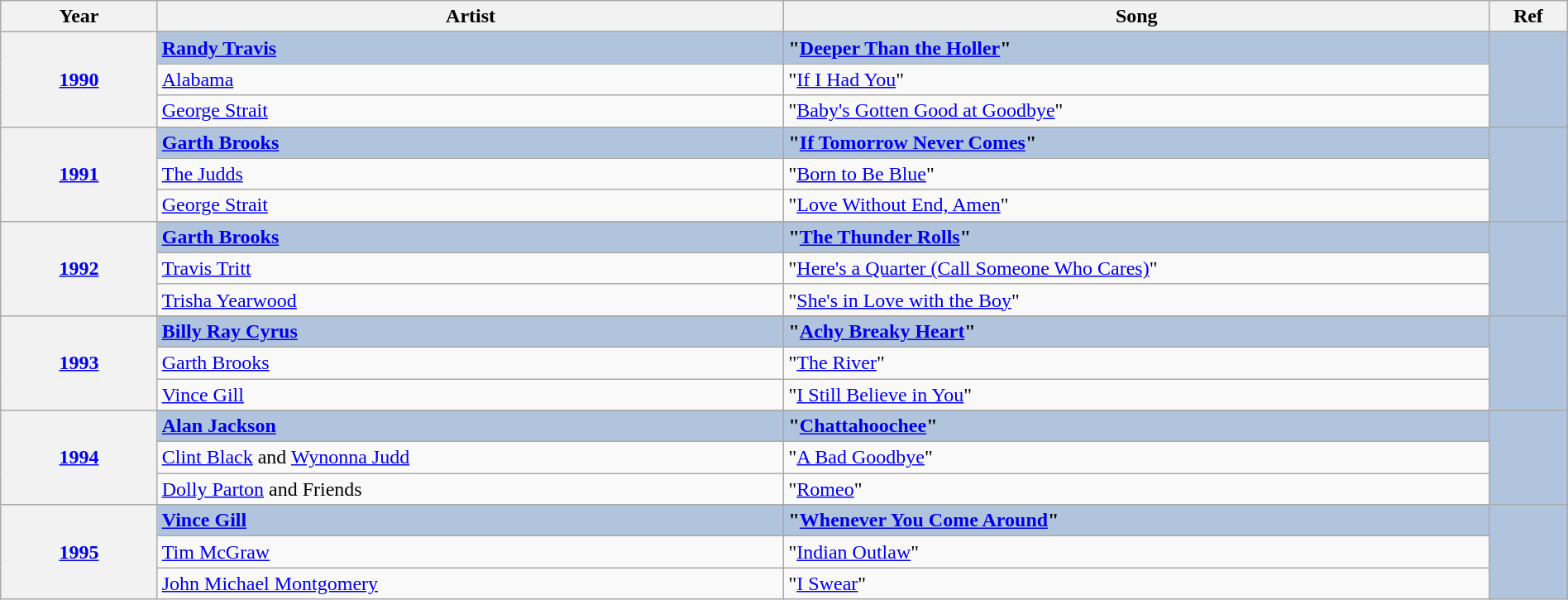<table class="wikitable" width="100%">
<tr>
<th width="10%">Year</th>
<th width="40%">Artist</th>
<th width="45%">Song</th>
<th width="5%">Ref</th>
</tr>
<tr>
<th rowspan="4" align="center"><a href='#'>1990<br></a></th>
</tr>
<tr style="background:#B0C4DE">
<td><strong><a href='#'>Randy Travis</a></strong></td>
<td><strong>"<a href='#'>Deeper Than the Holler</a>"</strong></td>
<td rowspan="4" align="center"></td>
</tr>
<tr>
<td><a href='#'>Alabama</a></td>
<td>"<a href='#'>If I Had You</a>"</td>
</tr>
<tr>
<td><a href='#'>George Strait</a></td>
<td>"<a href='#'>Baby's Gotten Good at Goodbye</a>"</td>
</tr>
<tr>
<th rowspan="4" align="center"><a href='#'>1991<br></a></th>
</tr>
<tr style="background:#B0C4DE">
<td><strong><a href='#'>Garth Brooks</a></strong></td>
<td><strong>"<a href='#'>If Tomorrow Never Comes</a>"</strong></td>
<td rowspan="4" align="center"></td>
</tr>
<tr>
<td><a href='#'>The Judds</a></td>
<td>"<a href='#'>Born to Be Blue</a>"</td>
</tr>
<tr>
<td><a href='#'>George Strait</a></td>
<td>"<a href='#'>Love Without End, Amen</a>"</td>
</tr>
<tr>
<th rowspan="4" align="center"><a href='#'>1992<br></a></th>
</tr>
<tr style="background:#B0C4DE">
<td><strong><a href='#'>Garth Brooks</a></strong></td>
<td><strong>"<a href='#'>The Thunder Rolls</a>"</strong></td>
<td rowspan="4" align="center"></td>
</tr>
<tr>
<td><a href='#'>Travis Tritt</a></td>
<td>"<a href='#'>Here's a Quarter (Call Someone Who Cares)</a>"</td>
</tr>
<tr>
<td><a href='#'>Trisha Yearwood</a></td>
<td>"<a href='#'>She's in Love with the Boy</a>"</td>
</tr>
<tr>
<th rowspan="4" align="center"><a href='#'>1993<br></a></th>
</tr>
<tr style="background:#B0C4DE">
<td><strong><a href='#'>Billy Ray Cyrus</a></strong></td>
<td><strong>"<a href='#'>Achy Breaky Heart</a>"</strong></td>
<td rowspan="4" align="center"></td>
</tr>
<tr>
<td><a href='#'>Garth Brooks</a></td>
<td>"<a href='#'>The River</a>"</td>
</tr>
<tr>
<td><a href='#'>Vince Gill</a></td>
<td>"<a href='#'>I Still Believe in You</a>"</td>
</tr>
<tr>
<th rowspan="4" align="center"><a href='#'>1994<br></a></th>
</tr>
<tr style="background:#B0C4DE">
<td><strong><a href='#'>Alan Jackson</a></strong></td>
<td><strong>"<a href='#'>Chattahoochee</a>"</strong></td>
<td rowspan="4" align="center"></td>
</tr>
<tr>
<td><a href='#'>Clint Black</a> and <a href='#'>Wynonna Judd</a></td>
<td>"<a href='#'>A Bad Goodbye</a>"</td>
</tr>
<tr>
<td><a href='#'>Dolly Parton</a> and Friends</td>
<td>"<a href='#'>Romeo</a>"</td>
</tr>
<tr>
<th rowspan="4" align="center"><a href='#'>1995<br></a></th>
</tr>
<tr style="background:#B0C4DE">
<td><strong><a href='#'>Vince Gill</a></strong></td>
<td><strong>"<a href='#'>Whenever You Come Around</a>"</strong></td>
<td rowspan="4" align="center"></td>
</tr>
<tr>
<td><a href='#'>Tim McGraw</a></td>
<td>"<a href='#'>Indian Outlaw</a>"</td>
</tr>
<tr>
<td><a href='#'>John Michael Montgomery</a></td>
<td>"<a href='#'>I Swear</a>"</td>
</tr>
</table>
